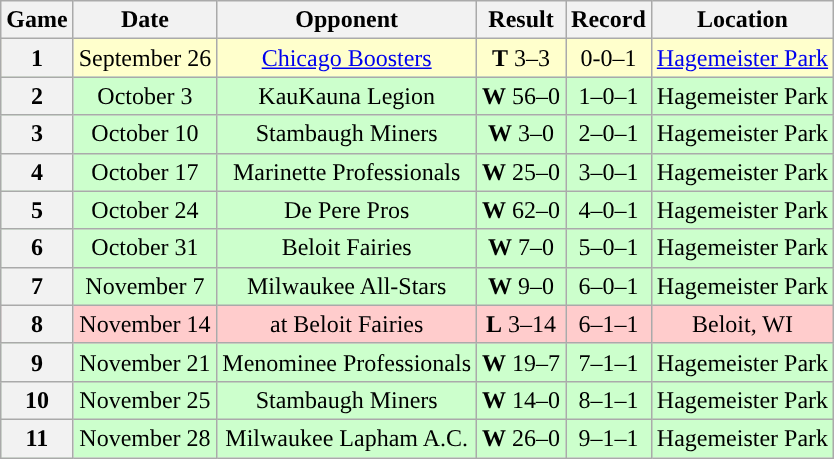<table class="wikitable" style="text-align:center">
<tr>
<th>Game</th>
<th>Date</th>
<th>Opponent</th>
<th>Result</th>
<th>Record</th>
<th>Location</th>
</tr>
<tr style="background:#ffc">
<th>1</th>
<td>September 26</td>
<td><a href='#'>Chicago Boosters</a></td>
<td><strong>T</strong> 3–3</td>
<td>0-0–1</td>
<td><a href='#'>Hagemeister Park</a></td>
</tr>
<tr style="background:#cfc">
<th>2</th>
<td>October 3</td>
<td>KauKauna Legion</td>
<td><strong>W</strong> 56–0</td>
<td>1–0–1</td>
<td>Hagemeister Park</td>
</tr>
<tr style="background:#cfc">
<th>3</th>
<td>October 10</td>
<td>Stambaugh Miners</td>
<td><strong>W</strong> 3–0</td>
<td>2–0–1</td>
<td>Hagemeister Park</td>
</tr>
<tr style="background:#cfc">
<th>4</th>
<td>October 17</td>
<td>Marinette Professionals</td>
<td><strong>W</strong> 25–0</td>
<td>3–0–1</td>
<td>Hagemeister Park</td>
</tr>
<tr style="background:#cfc">
<th>5</th>
<td>October 24</td>
<td>De Pere Pros</td>
<td><strong>W</strong> 62–0</td>
<td>4–0–1</td>
<td>Hagemeister Park</td>
</tr>
<tr style="background:#cfc">
<th>6</th>
<td>October 31</td>
<td>Beloit Fairies</td>
<td><strong>W</strong> 7–0</td>
<td>5–0–1</td>
<td>Hagemeister Park</td>
</tr>
<tr style="background:#cfc">
<th>7</th>
<td>November 7</td>
<td>Milwaukee All-Stars</td>
<td><strong>W</strong> 9–0</td>
<td>6–0–1</td>
<td>Hagemeister Park</td>
</tr>
<tr style="background:#fcc">
<th>8</th>
<td>November 14</td>
<td>at Beloit Fairies</td>
<td><strong>L</strong> 3–14</td>
<td>6–1–1</td>
<td>Beloit, WI</td>
</tr>
<tr style="background:#cfc">
<th>9</th>
<td>November 21</td>
<td>Menominee Professionals</td>
<td><strong>W</strong> 19–7</td>
<td>7–1–1</td>
<td>Hagemeister Park</td>
</tr>
<tr style="background:#cfc">
<th>10</th>
<td>November 25</td>
<td>Stambaugh Miners</td>
<td><strong>W</strong> 14–0</td>
<td>8–1–1</td>
<td>Hagemeister Park</td>
</tr>
<tr style="background:#cfc">
<th>11</th>
<td>November 28</td>
<td>Milwaukee Lapham A.C.</td>
<td><strong>W</strong> 26–0</td>
<td>9–1–1</td>
<td>Hagemeister Park</td>
</tr>
</table>
